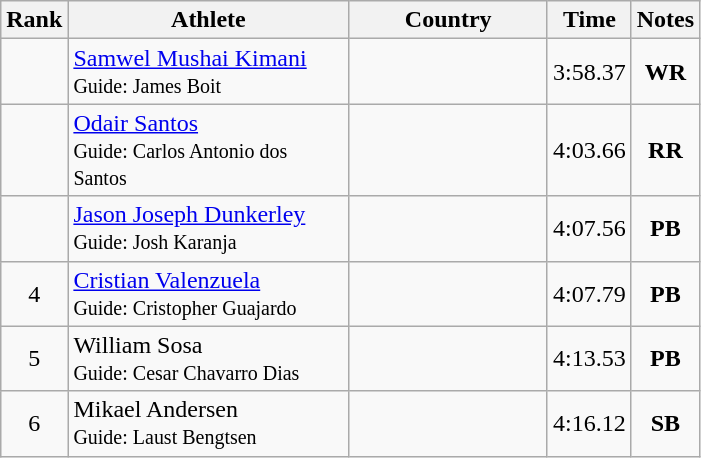<table class="wikitable sortable" style="text-align:center">
<tr>
<th>Rank</th>
<th style="width:180px">Athlete</th>
<th style="width:125px">Country</th>
<th>Time</th>
<th>Notes</th>
</tr>
<tr>
<td></td>
<td style="text-align:left;"><a href='#'>Samwel Mushai Kimani</a><br><small>Guide: James Boit</small></td>
<td style="text-align:left;"></td>
<td>3:58.37</td>
<td><strong>WR</strong></td>
</tr>
<tr>
<td></td>
<td style="text-align:left;"><a href='#'>Odair Santos</a><br><small>Guide: Carlos Antonio dos Santos</small></td>
<td style="text-align:left;"></td>
<td>4:03.66</td>
<td><strong>RR</strong></td>
</tr>
<tr>
<td></td>
<td style="text-align:left;"><a href='#'>Jason Joseph Dunkerley</a><br><small>Guide: Josh Karanja</small></td>
<td style="text-align:left;"></td>
<td>4:07.56</td>
<td><strong>PB</strong></td>
</tr>
<tr>
<td>4</td>
<td style="text-align:left;"><a href='#'>Cristian Valenzuela</a><br><small>Guide: Cristopher Guajardo</small></td>
<td style="text-align:left;"></td>
<td>4:07.79</td>
<td><strong>PB</strong></td>
</tr>
<tr>
<td>5</td>
<td style="text-align:left;">William Sosa<br><small>Guide: Cesar Chavarro Dias</small></td>
<td style="text-align:left;"></td>
<td>4:13.53</td>
<td><strong>PB</strong></td>
</tr>
<tr>
<td>6</td>
<td style="text-align:left;">Mikael Andersen<br><small>Guide: Laust Bengtsen</small></td>
<td style="text-align:left;"></td>
<td>4:16.12</td>
<td><strong>SB</strong></td>
</tr>
</table>
